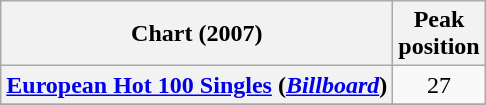<table class="wikitable sortable plainrowheaders" style="text-align:center">
<tr>
<th>Chart (2007)</th>
<th>Peak<br>position</th>
</tr>
<tr>
<th scope="row"><a href='#'>European Hot 100 Singles</a> (<em><a href='#'>Billboard</a></em>)</th>
<td align="center">27</td>
</tr>
<tr>
</tr>
<tr>
</tr>
</table>
